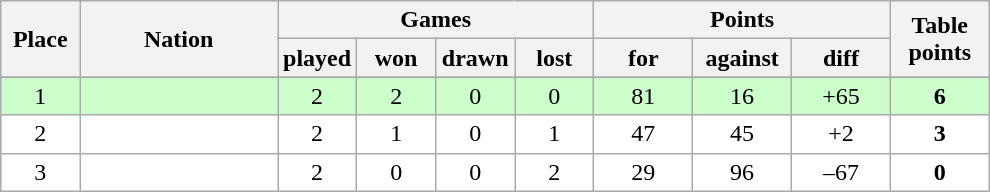<table class="wikitable">
<tr>
<th rowspan=2 width="8%">Place</th>
<th rowspan=2 width="20%">Nation</th>
<th colspan=4 width="32%">Games</th>
<th colspan=3 width="30%">Points</th>
<th rowspan=2 width="10%">Table<br>points</th>
</tr>
<tr>
<th width="8%">played</th>
<th width="8%">won</th>
<th width="8%">drawn</th>
<th width="8%">lost</th>
<th width="10%">for</th>
<th width="10%">against</th>
<th width="10%">diff</th>
</tr>
<tr>
</tr>
<tr bgcolor=#ccffcc align=center>
<td>1</td>
<td align=left></td>
<td>2</td>
<td>2</td>
<td>0</td>
<td>0</td>
<td>81</td>
<td>16</td>
<td>+65</td>
<td><strong>6</strong></td>
</tr>
<tr bgcolor=#ffffff align=center>
<td>2</td>
<td align=left></td>
<td>2</td>
<td>1</td>
<td>0</td>
<td>1</td>
<td>47</td>
<td>45</td>
<td>+2</td>
<td><strong>3</strong></td>
</tr>
<tr bgcolor=#ffffff align=center>
<td>3</td>
<td align=left></td>
<td>2</td>
<td>0</td>
<td>0</td>
<td>2</td>
<td>29</td>
<td>96</td>
<td>–67</td>
<td><strong>0</strong></td>
</tr>
</table>
